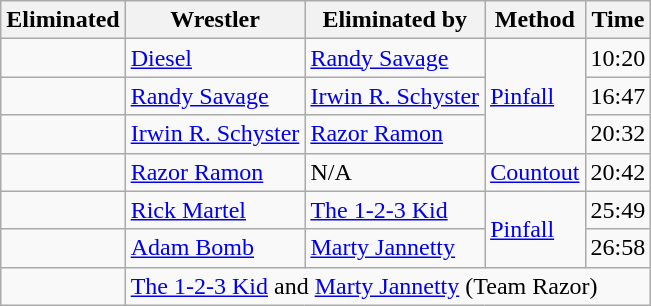<table class="wikitable sortable">
<tr>
<th>Eliminated</th>
<th>Wrestler</th>
<th>Eliminated by</th>
<th>Method</th>
<th>Time</th>
</tr>
<tr>
<td></td>
<td><a href='#'>Diesel</a></td>
<td><a href='#'>Randy Savage</a></td>
<td rowspan="3"><a href='#'>Pinfall</a></td>
<td>10:20</td>
</tr>
<tr>
<td></td>
<td><a href='#'>Randy Savage</a></td>
<td><a href='#'>Irwin R. Schyster</a></td>
<td>16:47</td>
</tr>
<tr>
<td></td>
<td><a href='#'>Irwin R. Schyster</a></td>
<td><a href='#'>Razor Ramon</a></td>
<td>20:32</td>
</tr>
<tr>
<td></td>
<td><a href='#'>Razor Ramon</a></td>
<td>N/A</td>
<td><a href='#'>Countout</a></td>
<td>20:42</td>
</tr>
<tr>
<td></td>
<td><a href='#'>Rick Martel</a></td>
<td><a href='#'>The 1-2-3 Kid</a></td>
<td rowspan="2"><a href='#'>Pinfall</a></td>
<td>25:49</td>
</tr>
<tr>
<td></td>
<td><a href='#'>Adam Bomb</a></td>
<td><a href='#'>Marty Jannetty</a></td>
<td>26:58</td>
</tr>
<tr>
<td></td>
<td colspan="4"><a href='#'>The 1-2-3 Kid</a> and <a href='#'>Marty Jannetty</a> (Team Razor)</td>
</tr>
</table>
